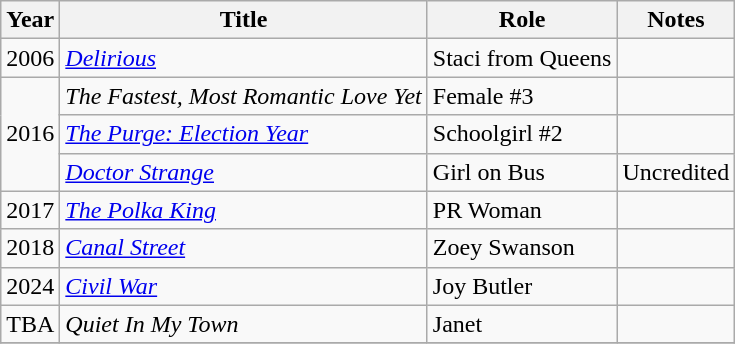<table class="wikitable sortable">
<tr>
<th>Year</th>
<th>Title</th>
<th>Role</th>
<th>Notes</th>
</tr>
<tr>
<td>2006</td>
<td><a href='#'><em>Delirious</em></a></td>
<td>Staci from Queens</td>
<td></td>
</tr>
<tr>
<td rowspan="3">2016</td>
<td><em>The Fastest, Most Romantic Love Yet</em></td>
<td>Female #3</td>
<td></td>
</tr>
<tr>
<td><em><a href='#'>The Purge: Election Year</a></em></td>
<td>Schoolgirl #2</td>
<td></td>
</tr>
<tr>
<td><a href='#'><em>Doctor Strange</em></a></td>
<td>Girl on Bus</td>
<td>Uncredited</td>
</tr>
<tr>
<td>2017</td>
<td><em><a href='#'>The Polka King</a></em></td>
<td>PR Woman</td>
<td></td>
</tr>
<tr>
<td>2018</td>
<td><a href='#'><em>Canal Street</em></a></td>
<td>Zoey Swanson</td>
<td></td>
</tr>
<tr>
<td>2024</td>
<td><em><a href='#'>Civil War</a></em></td>
<td>Joy Butler</td>
<td></td>
</tr>
<tr>
<td>TBA</td>
<td><em>Quiet In My Town</em></td>
<td>Janet</td>
<td></td>
</tr>
<tr>
</tr>
</table>
